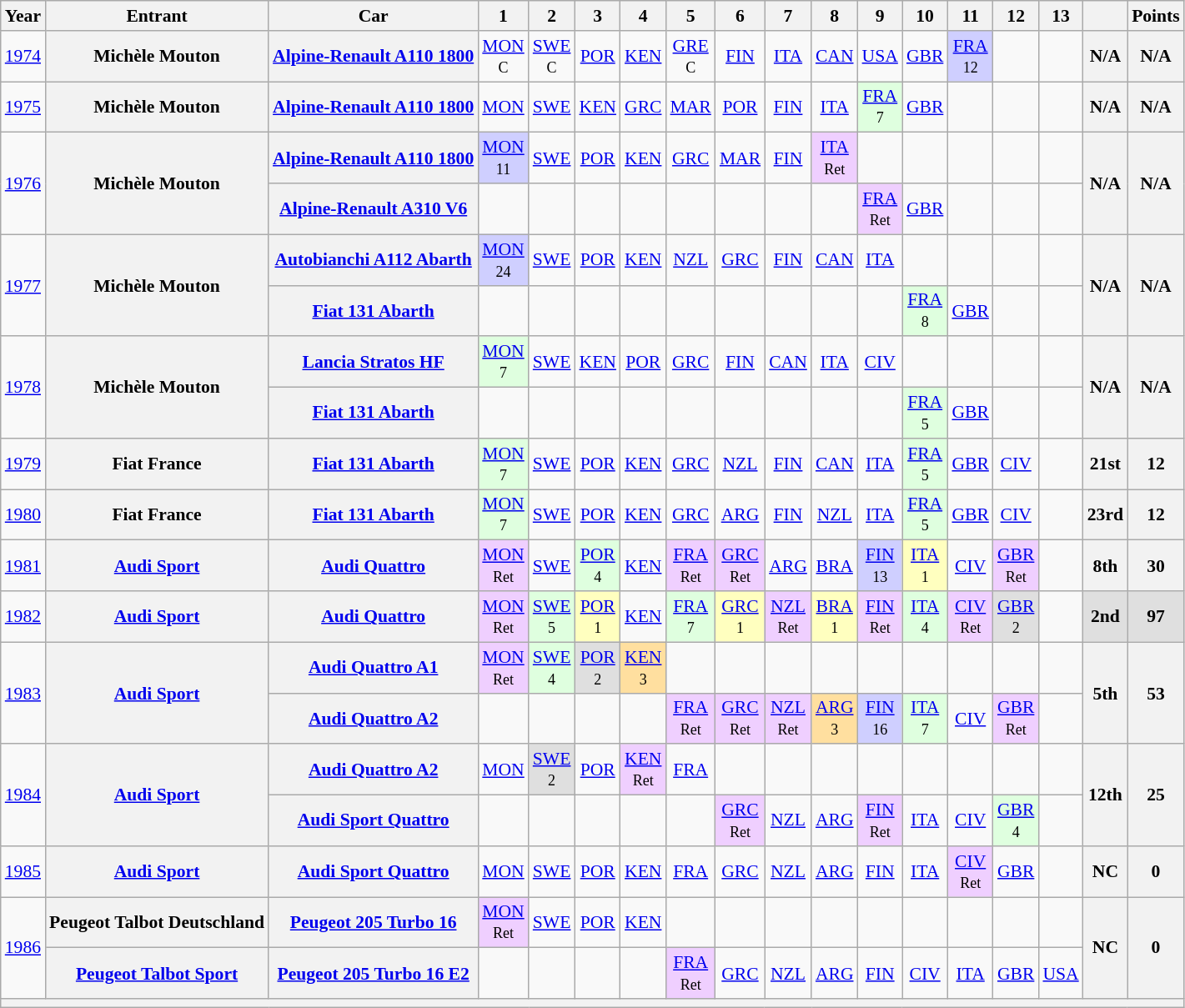<table class="wikitable" style="text-align:center; font-size:90%">
<tr>
<th scope="col">Year</th>
<th scope="col">Entrant</th>
<th scope="col">Car</th>
<th scope="col">1</th>
<th scope="col">2</th>
<th scope="col">3</th>
<th scope="col">4</th>
<th scope="col">5</th>
<th scope="col">6</th>
<th scope="col">7</th>
<th scope="col">8</th>
<th scope="col">9</th>
<th scope="col">10</th>
<th scope="col">11</th>
<th scope="col">12</th>
<th scope="col">13</th>
<th scope="col"></th>
<th scope="col">Points</th>
</tr>
<tr>
<td><a href='#'>1974</a></td>
<th>Michèle Mouton</th>
<th><a href='#'>Alpine-Renault A110 1800</a></th>
<td><a href='#'>MON</a><br><small>C</small></td>
<td><a href='#'>SWE</a><br><small>C</small></td>
<td><a href='#'>POR</a></td>
<td><a href='#'>KEN</a></td>
<td><a href='#'>GRE</a><br><small>C</small></td>
<td><a href='#'>FIN</a></td>
<td><a href='#'>ITA</a></td>
<td><a href='#'>CAN</a></td>
<td><a href='#'>USA</a></td>
<td><a href='#'>GBR</a></td>
<td style="background:#CFCFFF;"><a href='#'>FRA</a><br><small>12</small></td>
<td></td>
<td></td>
<th>N/A<br></th>
<th>N/A</th>
</tr>
<tr>
<td><a href='#'>1975</a></td>
<th>Michèle Mouton</th>
<th><a href='#'>Alpine-Renault A110 1800</a></th>
<td><a href='#'>MON</a></td>
<td><a href='#'>SWE</a></td>
<td><a href='#'>KEN</a></td>
<td><a href='#'>GRC</a></td>
<td><a href='#'>MAR</a></td>
<td><a href='#'>POR</a></td>
<td><a href='#'>FIN</a></td>
<td><a href='#'>ITA</a></td>
<td style="background:#DFFFDF;"><a href='#'>FRA</a><br><small>7</small></td>
<td><a href='#'>GBR</a></td>
<td></td>
<td></td>
<td></td>
<th>N/A<br></th>
<th>N/A</th>
</tr>
<tr>
<td rowspan="2"><a href='#'>1976</a></td>
<th rowspan="2">Michèle Mouton</th>
<th><a href='#'>Alpine-Renault A110 1800</a></th>
<td style="background:#CFCFFF;"><a href='#'>MON</a><br><small>11</small></td>
<td><a href='#'>SWE</a></td>
<td><a href='#'>POR</a></td>
<td><a href='#'>KEN</a></td>
<td><a href='#'>GRC</a></td>
<td><a href='#'>MAR</a></td>
<td><a href='#'>FIN</a></td>
<td style="background:#EFCFFF;"><a href='#'>ITA</a><br><small>Ret</small></td>
<td></td>
<td></td>
<td></td>
<td></td>
<td></td>
<th rowspan="2">N/A<br></th>
<th rowspan="2">N/A</th>
</tr>
<tr>
<th><a href='#'>Alpine-Renault A310 V6</a></th>
<td></td>
<td></td>
<td></td>
<td></td>
<td></td>
<td></td>
<td></td>
<td></td>
<td style="background:#EFCFFF;"><a href='#'>FRA</a><br><small>Ret</small></td>
<td><a href='#'>GBR</a></td>
<td></td>
<td></td>
<td></td>
</tr>
<tr>
<td rowspan="2"><a href='#'>1977</a></td>
<th rowspan="2">Michèle Mouton</th>
<th><a href='#'>Autobianchi A112 Abarth</a></th>
<td style="background:#CFCFFF;"><a href='#'>MON</a><br><small>24</small></td>
<td><a href='#'>SWE</a></td>
<td><a href='#'>POR</a></td>
<td><a href='#'>KEN</a></td>
<td><a href='#'>NZL</a></td>
<td><a href='#'>GRC</a></td>
<td><a href='#'>FIN</a></td>
<td><a href='#'>CAN</a></td>
<td><a href='#'>ITA</a></td>
<td></td>
<td></td>
<td></td>
<td></td>
<th rowspan="2">N/A<br></th>
<th rowspan="2">N/A</th>
</tr>
<tr>
<th><a href='#'>Fiat 131 Abarth</a></th>
<td></td>
<td></td>
<td></td>
<td></td>
<td></td>
<td></td>
<td></td>
<td></td>
<td></td>
<td style="background:#DFFFDF;"><a href='#'>FRA</a><br><small>8</small></td>
<td><a href='#'>GBR</a></td>
<td></td>
<td></td>
</tr>
<tr>
<td rowspan="2"><a href='#'>1978</a></td>
<th rowspan="2">Michèle Mouton</th>
<th><a href='#'>Lancia Stratos HF</a></th>
<td style="background:#DFFFDF;"><a href='#'>MON</a><br><small>7</small></td>
<td><a href='#'>SWE</a></td>
<td><a href='#'>KEN</a></td>
<td><a href='#'>POR</a></td>
<td><a href='#'>GRC</a></td>
<td><a href='#'>FIN</a></td>
<td><a href='#'>CAN</a></td>
<td><a href='#'>ITA</a></td>
<td><a href='#'>CIV</a></td>
<td></td>
<td></td>
<td></td>
<td></td>
<th rowspan="2">N/A<br></th>
<th rowspan="2">N/A</th>
</tr>
<tr>
<th><a href='#'>Fiat 131 Abarth</a></th>
<td></td>
<td></td>
<td></td>
<td></td>
<td></td>
<td></td>
<td></td>
<td></td>
<td></td>
<td style="background:#DFFFDF;"><a href='#'>FRA</a><br><small>5</small></td>
<td><a href='#'>GBR</a></td>
<td></td>
<td></td>
</tr>
<tr>
<td><a href='#'>1979</a></td>
<th>Fiat France</th>
<th><a href='#'>Fiat 131 Abarth</a></th>
<td style="background:#DFFFDF;"><a href='#'>MON</a><br><small>7</small></td>
<td><a href='#'>SWE</a></td>
<td><a href='#'>POR</a></td>
<td><a href='#'>KEN</a></td>
<td><a href='#'>GRC</a></td>
<td><a href='#'>NZL</a></td>
<td><a href='#'>FIN</a></td>
<td><a href='#'>CAN</a></td>
<td><a href='#'>ITA</a></td>
<td style="background:#DFFFDF;"><a href='#'>FRA</a><br><small>5</small></td>
<td><a href='#'>GBR</a></td>
<td><a href='#'>CIV</a></td>
<td></td>
<th>21st</th>
<th>12</th>
</tr>
<tr>
<td><a href='#'>1980</a></td>
<th>Fiat France</th>
<th><a href='#'>Fiat 131 Abarth</a></th>
<td style="background:#DFFFDF;"><a href='#'>MON</a><br><small>7</small></td>
<td><a href='#'>SWE</a></td>
<td><a href='#'>POR</a></td>
<td><a href='#'>KEN</a></td>
<td><a href='#'>GRC</a></td>
<td><a href='#'>ARG</a></td>
<td><a href='#'>FIN</a></td>
<td><a href='#'>NZL</a></td>
<td><a href='#'>ITA</a></td>
<td style="background:#DFFFDF;"><a href='#'>FRA</a><br><small>5</small></td>
<td><a href='#'>GBR</a></td>
<td><a href='#'>CIV</a></td>
<td></td>
<th>23rd</th>
<th>12</th>
</tr>
<tr>
<td><a href='#'>1981</a></td>
<th><a href='#'>Audi Sport</a></th>
<th><a href='#'>Audi Quattro</a></th>
<td style="background:#EFCFFF;"><a href='#'>MON</a><br><small>Ret</small></td>
<td><a href='#'>SWE</a></td>
<td style="background:#DFFFDF;"><a href='#'>POR</a><br><small>4</small></td>
<td><a href='#'>KEN</a></td>
<td style="background:#EFCFFF;"><a href='#'>FRA</a><br><small>Ret</small></td>
<td style="background:#EFCFFF;"><a href='#'>GRC</a><br><small>Ret</small></td>
<td><a href='#'>ARG</a></td>
<td><a href='#'>BRA</a></td>
<td style="background:#CFCFFF;"><a href='#'>FIN</a><br><small>13</small></td>
<td style="background:#FFFFBF;"><a href='#'>ITA</a><br><small>1</small></td>
<td><a href='#'>CIV</a></td>
<td style="background:#EFCFFF;"><a href='#'>GBR</a><br><small>Ret</small></td>
<td></td>
<th>8th</th>
<th>30</th>
</tr>
<tr>
<td><a href='#'>1982</a></td>
<th><a href='#'>Audi Sport</a></th>
<th><a href='#'>Audi Quattro</a></th>
<td style="background:#EFCFFF;"><a href='#'>MON</a><br><small>Ret</small></td>
<td style="background:#DFFFDF;"><a href='#'>SWE</a><br><small>5</small></td>
<td style="background:#FFFFBF;"><a href='#'>POR</a><br><small>1</small></td>
<td><a href='#'>KEN</a></td>
<td style="background:#DFFFDF;"><a href='#'>FRA</a><br><small>7</small></td>
<td style="background:#FFFFBF;"><a href='#'>GRC</a><br><small>1</small></td>
<td style="background:#EFCFFF;"><a href='#'>NZL</a><br><small>Ret</small></td>
<td style="background:#FFFFBF;"><a href='#'>BRA</a><br><small>1</small></td>
<td style="background:#EFCFFF;"><a href='#'>FIN</a><br><small>Ret</small></td>
<td style="background:#DFFFDF;"><a href='#'>ITA</a><br><small>4</small></td>
<td style="background:#EFCFFF;"><a href='#'>CIV</a><br><small>Ret</small></td>
<td style="background:#DFDFDF;"><a href='#'>GBR</a><br><small>2</small></td>
<td></td>
<td style="background:#DFDFDF;"><strong>2nd</strong></td>
<td style="background:#DFDFDF;"><strong>97</strong></td>
</tr>
<tr>
<td rowspan="2"><a href='#'>1983</a></td>
<th rowspan="2"><a href='#'>Audi Sport</a></th>
<th><a href='#'>Audi Quattro A1</a></th>
<td style="background:#EFCFFF;"><a href='#'>MON</a><br><small>Ret</small></td>
<td style="background:#DFFFDF;"><a href='#'>SWE</a><br><small>4</small></td>
<td style="background:#DFDFDF;"><a href='#'>POR</a><br><small>2</small></td>
<td style="background:#FFDF9F;"><a href='#'>KEN</a><br><small>3</small></td>
<td></td>
<td></td>
<td></td>
<td></td>
<td></td>
<td></td>
<td></td>
<td></td>
<td></td>
<th rowspan="2">5th</th>
<th rowspan="2">53</th>
</tr>
<tr>
<th><a href='#'>Audi Quattro A2</a></th>
<td></td>
<td></td>
<td></td>
<td></td>
<td style="background:#EFCFFF;"><a href='#'>FRA</a><br><small>Ret</small></td>
<td style="background:#EFCFFF;"><a href='#'>GRC</a><br><small>Ret</small></td>
<td style="background:#EFCFFF;"><a href='#'>NZL</a><br><small>Ret</small></td>
<td style="background:#FFDF9F;"><a href='#'>ARG</a><br><small>3</small></td>
<td style="background:#CFCFFF;"><a href='#'>FIN</a><br><small>16</small></td>
<td style="background:#DFFFDF;"><a href='#'>ITA</a><br><small>7</small></td>
<td><a href='#'>CIV</a></td>
<td style="background:#EFCFFF;"><a href='#'>GBR</a><br><small>Ret</small></td>
<td></td>
</tr>
<tr>
<td rowspan="2"><a href='#'>1984</a></td>
<th rowspan="2"><a href='#'>Audi Sport</a></th>
<th><a href='#'>Audi Quattro A2</a></th>
<td><a href='#'>MON</a></td>
<td style="background:#DFDFDF;"><a href='#'>SWE</a><br><small>2</small></td>
<td><a href='#'>POR</a></td>
<td style="background:#EFCFFF;"><a href='#'>KEN</a><br><small>Ret</small></td>
<td><a href='#'>FRA</a></td>
<td></td>
<td></td>
<td></td>
<td></td>
<td></td>
<td></td>
<td></td>
<td></td>
<th rowspan="2">12th</th>
<th rowspan="2">25</th>
</tr>
<tr>
<th><a href='#'>Audi Sport Quattro</a></th>
<td></td>
<td></td>
<td></td>
<td></td>
<td></td>
<td style="background:#EFCFFF;"><a href='#'>GRC</a><br><small>Ret</small></td>
<td><a href='#'>NZL</a></td>
<td><a href='#'>ARG</a></td>
<td style="background:#EFCFFF;"><a href='#'>FIN</a><br><small>Ret</small></td>
<td><a href='#'>ITA</a></td>
<td><a href='#'>CIV</a></td>
<td style="background:#DFFFDF;"><a href='#'>GBR</a><br><small>4</small></td>
<td></td>
</tr>
<tr>
<td><a href='#'>1985</a></td>
<th><a href='#'>Audi Sport</a></th>
<th><a href='#'>Audi Sport Quattro</a></th>
<td><a href='#'>MON</a></td>
<td><a href='#'>SWE</a></td>
<td><a href='#'>POR</a></td>
<td><a href='#'>KEN</a></td>
<td><a href='#'>FRA</a></td>
<td><a href='#'>GRC</a></td>
<td><a href='#'>NZL</a></td>
<td><a href='#'>ARG</a></td>
<td><a href='#'>FIN</a></td>
<td><a href='#'>ITA</a></td>
<td style="background:#EFCFFF;"><a href='#'>CIV</a><br><small>Ret</small></td>
<td><a href='#'>GBR</a></td>
<td></td>
<th>NC</th>
<th>0</th>
</tr>
<tr>
<td rowspan="2"><a href='#'>1986</a></td>
<th>Peugeot Talbot Deutschland</th>
<th><a href='#'>Peugeot 205 Turbo 16</a></th>
<td style="background:#EFCFFF;"><a href='#'>MON</a><br><small>Ret</small></td>
<td><a href='#'>SWE</a></td>
<td><a href='#'>POR</a></td>
<td><a href='#'>KEN</a></td>
<td></td>
<td></td>
<td></td>
<td></td>
<td></td>
<td></td>
<td></td>
<td></td>
<td></td>
<th rowspan="2">NC</th>
<th rowspan="2">0</th>
</tr>
<tr>
<th><a href='#'>Peugeot Talbot Sport</a></th>
<th><a href='#'>Peugeot 205 Turbo 16 E2</a></th>
<td></td>
<td></td>
<td></td>
<td></td>
<td style="background:#EFCFFF;"><a href='#'>FRA</a><br><small>Ret</small></td>
<td><a href='#'>GRC</a></td>
<td><a href='#'>NZL</a></td>
<td><a href='#'>ARG</a></td>
<td><a href='#'>FIN</a></td>
<td><a href='#'>CIV</a></td>
<td><a href='#'>ITA</a></td>
<td><a href='#'>GBR</a></td>
<td><a href='#'>USA</a></td>
</tr>
<tr>
<th colspan="18"></th>
</tr>
</table>
